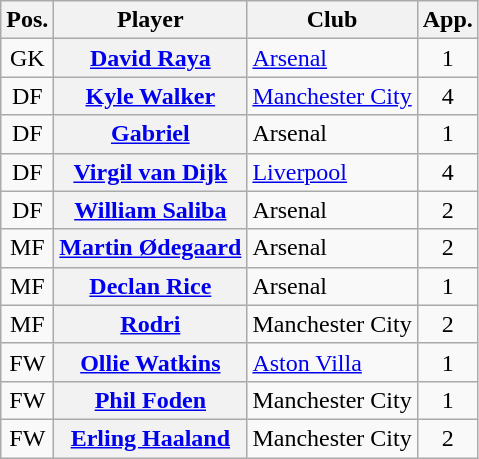<table class="wikitable plainrowheaders" style="text-align: left">
<tr>
<th scope="col">Pos.</th>
<th scope="col">Player</th>
<th scope="col">Club</th>
<th scope="col">App.</th>
</tr>
<tr>
<td style="text-align:center">GK</td>
<th scope="row"><a href='#'>David Raya</a></th>
<td><a href='#'>Arsenal</a></td>
<td style="text-align:center">1</td>
</tr>
<tr>
<td style="text-align:center">DF</td>
<th scope="row"><a href='#'>Kyle Walker</a> </th>
<td><a href='#'>Manchester City</a></td>
<td style="text-align:center">4</td>
</tr>
<tr>
<td style="text-align:center">DF</td>
<th scope="row"><a href='#'>Gabriel</a></th>
<td>Arsenal</td>
<td style="text-align:center">1</td>
</tr>
<tr>
<td style="text-align:center">DF</td>
<th scope="row"><a href='#'>Virgil van Dijk</a> </th>
<td><a href='#'>Liverpool</a></td>
<td style="text-align:center">4</td>
</tr>
<tr>
<td style="text-align:center">DF</td>
<th scope="row"><a href='#'>William Saliba</a> </th>
<td>Arsenal</td>
<td style="text-align:center">2</td>
</tr>
<tr>
<td style="text-align:center">MF</td>
<th scope="row"><a href='#'>Martin Ødegaard</a> </th>
<td>Arsenal</td>
<td style="text-align:center">2</td>
</tr>
<tr>
<td style="text-align:center">MF</td>
<th scope="row"><a href='#'>Declan Rice</a></th>
<td>Arsenal</td>
<td style="text-align:center">1</td>
</tr>
<tr>
<td style="text-align:center">MF</td>
<th scope="row"><a href='#'>Rodri</a> </th>
<td>Manchester City</td>
<td style="text-align:center">2</td>
</tr>
<tr>
<td style="text-align:center">FW</td>
<th scope="row"><a href='#'>Ollie Watkins</a></th>
<td><a href='#'>Aston Villa</a></td>
<td style="text-align:center">1</td>
</tr>
<tr>
<td style="text-align:center">FW</td>
<th scope="row"><a href='#'>Phil Foden</a></th>
<td>Manchester City</td>
<td style="text-align:center">1</td>
</tr>
<tr>
<td style="text-align:center">FW</td>
<th scope="row"><a href='#'>Erling Haaland</a> </th>
<td>Manchester City</td>
<td style="text-align:center">2</td>
</tr>
</table>
